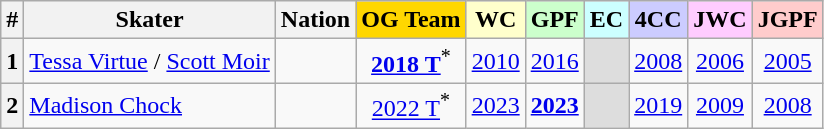<table class="wikitable sortable" style="text-align: center;">
<tr>
<th>#</th>
<th>Skater</th>
<th>Nation</th>
<th style="background-color: gold;">OG Team</th>
<th style="background-color: #ffc;">WC</th>
<th style="background-color: #cfc;">GPF</th>
<th style="background-color: #cff;">EC</th>
<th style="background-color: #ccf;">4CC</th>
<th style="background-color: #fcf;">JWC</th>
<th style="background-color: #fcc;">JGPF</th>
</tr>
<tr>
<th>1</th>
<td style="text-align: left;"><a href='#'>Tessa Virtue</a> / <a href='#'>Scott Moir</a></td>
<td></td>
<td><strong><a href='#'>2018 T</a></strong><sup>*</sup></td>
<td><a href='#'>2010</a></td>
<td><a href='#'>2016</a></td>
<td style="background-color: #ddd;"></td>
<td><a href='#'>2008</a></td>
<td><a href='#'>2006</a></td>
<td><a href='#'>2005</a></td>
</tr>
<tr>
<th>2</th>
<td style="text-align: left;"><a href='#'>Madison Chock</a></td>
<td></td>
<td><a href='#'>2022 T</a><sup>*</sup></td>
<td><a href='#'>2023</a></td>
<td><a href='#'><strong>2023</strong></a></td>
<td style="background-color: #ddd;"></td>
<td><a href='#'>2019</a></td>
<td><a href='#'>2009</a></td>
<td><a href='#'>2008</a></td>
</tr>
</table>
